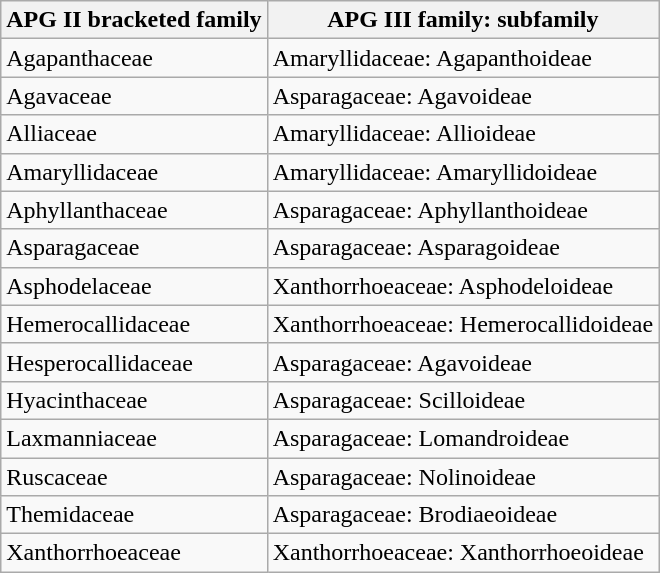<table class="wikitable sortable" border="1">
<tr>
<th>APG II bracketed family</th>
<th>APG III family: subfamily</th>
</tr>
<tr>
<td>Agapanthaceae</td>
<td>Amaryllidaceae: Agapanthoideae</td>
</tr>
<tr>
<td>Agavaceae</td>
<td>Asparagaceae: Agavoideae</td>
</tr>
<tr>
<td>Alliaceae</td>
<td>Amaryllidaceae: Allioideae</td>
</tr>
<tr>
<td>Amaryllidaceae</td>
<td>Amaryllidaceae: Amaryllidoideae</td>
</tr>
<tr>
<td>Aphyllanthaceae</td>
<td>Asparagaceae: Aphyllanthoideae</td>
</tr>
<tr>
<td>Asparagaceae</td>
<td>Asparagaceae: Asparagoideae</td>
</tr>
<tr>
<td>Asphodelaceae</td>
<td>Xanthorrhoeaceae: Asphodeloideae</td>
</tr>
<tr>
<td>Hemerocallidaceae</td>
<td>Xanthorrhoeaceae: Hemerocallidoideae</td>
</tr>
<tr>
<td>Hesperocallidaceae</td>
<td>Asparagaceae: Agavoideae</td>
</tr>
<tr>
<td>Hyacinthaceae</td>
<td>Asparagaceae: Scilloideae</td>
</tr>
<tr>
<td>Laxmanniaceae</td>
<td>Asparagaceae: Lomandroideae</td>
</tr>
<tr>
<td>Ruscaceae</td>
<td>Asparagaceae: Nolinoideae</td>
</tr>
<tr>
<td>Themidaceae</td>
<td>Asparagaceae: Brodiaeoideae</td>
</tr>
<tr>
<td>Xanthorrhoeaceae</td>
<td>Xanthorrhoeaceae: Xanthorrhoeoideae</td>
</tr>
</table>
